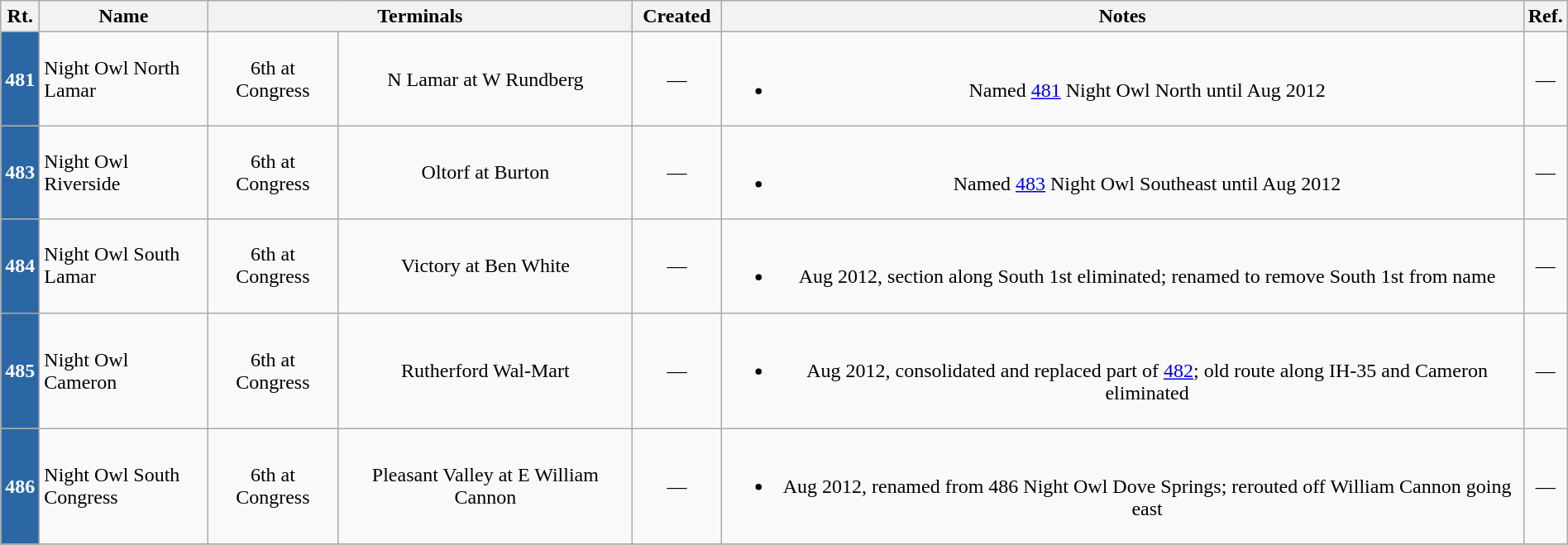<table class="wikitable sortable" style="text-align: center; width:100%;">
<tr>
<th scope="col" style="width: 1.5em;">Rt.</th>
<th scope="col" style="width: 8em;">Name</th>
<th colspan=2 class="unsortable">Terminals</th>
<th scope="col" style="width: 4em;">Created</th>
<th class="unsortable">Notes</th>
<th scope="col" style="width: 1em;" class="unsortable">Ref.</th>
</tr>
<tr>
<th style="background: #2C67A5; color:#FFFFFF;">481</th>
<td align="left">Night Owl North Lamar</td>
<td>6th at Congress</td>
<td>N Lamar at W Rundberg</td>
<td>—</td>
<td><br><ul><li>Named <a href='#'>481</a> Night Owl North until Aug 2012</li></ul></td>
<td>—</td>
</tr>
<tr>
<th style="background: #2C67A5; color:#FFFFFF;">483</th>
<td align="left">Night Owl Riverside</td>
<td>6th at Congress</td>
<td>Oltorf at Burton</td>
<td>—</td>
<td><br><ul><li>Named <a href='#'>483</a> Night Owl Southeast until Aug 2012</li></ul></td>
<td>—</td>
</tr>
<tr>
<th style="background: #2C67A5; color:#FFFFFF;">484</th>
<td align="left">Night Owl South Lamar</td>
<td>6th at Congress</td>
<td>Victory at Ben White</td>
<td>—</td>
<td><br><ul><li>Aug 2012, section along South 1st eliminated; renamed to remove South 1st from name</li></ul></td>
<td>—</td>
</tr>
<tr>
<th style="background: #2C67A5; color:#FFFFFF;">485</th>
<td align="left">Night Owl Cameron</td>
<td>6th at Congress</td>
<td>Rutherford Wal-Mart</td>
<td>—</td>
<td><br><ul><li>Aug 2012, consolidated and replaced part of <a href='#'>482</a>; old route along IH-35 and Cameron eliminated</li></ul></td>
<td>—</td>
</tr>
<tr>
<th style="background: #2C67A5; color:#FFFFFF;">486</th>
<td align="left">Night Owl South Congress</td>
<td>6th at Congress</td>
<td>Pleasant Valley at E William Cannon</td>
<td>—</td>
<td><br><ul><li>Aug 2012, renamed from 486 Night Owl Dove Springs; rerouted off William Cannon going east</li></ul></td>
<td>—</td>
</tr>
<tr>
</tr>
</table>
